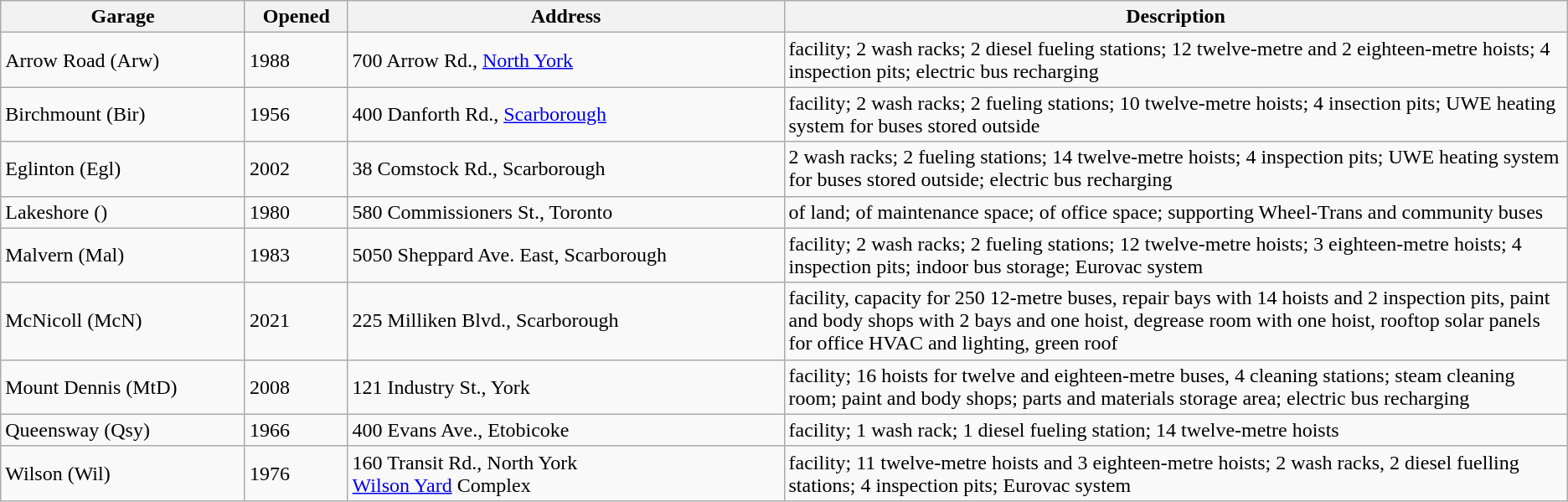<table class="wikitable">
<tr>
<th>Garage</th>
<th>Opened</th>
<th>Address</th>
<th width="50%">Description</th>
</tr>
<tr>
<td>Arrow Road (Arw)</td>
<td>1988</td>
<td>700 Arrow Rd., <a href='#'>North York</a></td>
<td> facility; 2 wash racks; 2 diesel fueling stations; 12 twelve-metre and 2 eighteen-metre hoists; 4 inspection pits; electric bus recharging</td>
</tr>
<tr>
<td>Birchmount (Bir)</td>
<td>1956</td>
<td>400 Danforth Rd., <a href='#'>Scarborough</a></td>
<td> facility; 2 wash racks; 2 fueling stations; 10 twelve-metre hoists; 4 insection pits; UWE heating system for buses stored outside</td>
</tr>
<tr>
<td>Eglinton (Egl)</td>
<td>2002</td>
<td>38 Comstock Rd., Scarborough</td>
<td>2 wash racks; 2 fueling stations; 14 twelve-metre hoists; 4 inspection pits; UWE heating system for buses stored outside; electric bus recharging</td>
</tr>
<tr>
<td>Lakeshore ()</td>
<td>1980</td>
<td>580 Commissioners St., Toronto</td>
<td> of land;  of maintenance space;  of office space; supporting Wheel-Trans and community buses</td>
</tr>
<tr>
<td>Malvern (Mal)</td>
<td>1983</td>
<td>5050 Sheppard Ave. East, Scarborough</td>
<td> facility; 2 wash racks; 2 fueling stations; 12 twelve-metre hoists; 3 eighteen-metre hoists; 4 inspection pits; indoor bus storage; Eurovac system</td>
</tr>
<tr>
<td>McNicoll (McN)</td>
<td>2021</td>
<td>225 Milliken Blvd., Scarborough</td>
<td> facility, capacity for 250 12-metre buses, repair bays with 14 hoists and 2 inspection pits, paint and body shops with 2 bays and one hoist, degrease room with one hoist, rooftop solar panels for office HVAC and lighting, green roof</td>
</tr>
<tr>
<td>Mount Dennis (MtD)</td>
<td>2008</td>
<td>121 Industry St., York</td>
<td> facility; 16 hoists for twelve and eighteen-metre buses, 4 cleaning stations; steam cleaning room; paint and body shops; parts and materials storage area; electric bus recharging</td>
</tr>
<tr>
<td>Queensway (Qsy)</td>
<td>1966</td>
<td>400 Evans Ave., Etobicoke</td>
<td> facility; 1 wash rack; 1 diesel fueling station; 14 twelve-metre hoists</td>
</tr>
<tr>
<td>Wilson (Wil)</td>
<td>1976</td>
<td>160 Transit Rd., North York<br><a href='#'>Wilson Yard</a> Complex</td>
<td> facility; 11 twelve-metre hoists and 3 eighteen-metre hoists; 2 wash racks, 2 diesel fuelling stations; 4 inspection pits; Eurovac system</td>
</tr>
</table>
